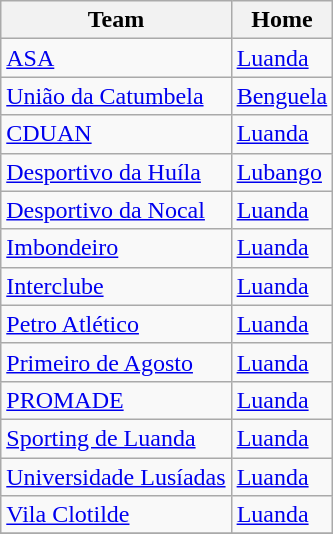<table class="wikitable">
<tr>
<th>Team</th>
<th>Home</th>
</tr>
<tr>
<td><a href='#'>ASA</a></td>
<td><a href='#'>Luanda</a></td>
</tr>
<tr>
<td><a href='#'>União da Catumbela</a></td>
<td><a href='#'>Benguela</a></td>
</tr>
<tr>
<td><a href='#'>CDUAN</a></td>
<td><a href='#'>Luanda</a></td>
</tr>
<tr>
<td><a href='#'>Desportivo da Huíla</a></td>
<td><a href='#'>Lubango</a></td>
</tr>
<tr>
<td><a href='#'>Desportivo da Nocal</a></td>
<td><a href='#'>Luanda</a></td>
</tr>
<tr>
<td><a href='#'>Imbondeiro</a></td>
<td><a href='#'>Luanda</a></td>
</tr>
<tr>
<td><a href='#'>Interclube</a></td>
<td><a href='#'>Luanda</a></td>
</tr>
<tr>
<td><a href='#'>Petro Atlético</a></td>
<td><a href='#'>Luanda</a></td>
</tr>
<tr>
<td><a href='#'>Primeiro de Agosto</a></td>
<td><a href='#'>Luanda</a></td>
</tr>
<tr>
<td><a href='#'>PROMADE</a></td>
<td><a href='#'>Luanda</a></td>
</tr>
<tr>
<td><a href='#'>Sporting de Luanda</a></td>
<td><a href='#'>Luanda</a></td>
</tr>
<tr>
<td><a href='#'>Universidade Lusíadas</a></td>
<td><a href='#'>Luanda</a></td>
</tr>
<tr>
<td><a href='#'>Vila Clotilde</a></td>
<td><a href='#'>Luanda</a></td>
</tr>
<tr>
</tr>
</table>
